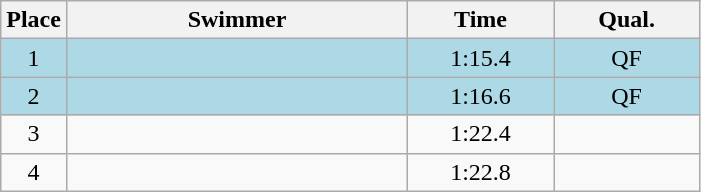<table class=wikitable style="text-align:center">
<tr>
<th>Place</th>
<th width=220>Swimmer</th>
<th width=90>Time</th>
<th width=90>Qual.</th>
</tr>
<tr bgcolor=lightblue>
<td>1</td>
<td align=left></td>
<td>1:15.4</td>
<td>QF</td>
</tr>
<tr bgcolor=lightblue>
<td>2</td>
<td align=left></td>
<td>1:16.6</td>
<td>QF</td>
</tr>
<tr>
<td>3</td>
<td align=left></td>
<td>1:22.4</td>
<td></td>
</tr>
<tr>
<td>4</td>
<td align=left></td>
<td>1:22.8</td>
<td></td>
</tr>
</table>
